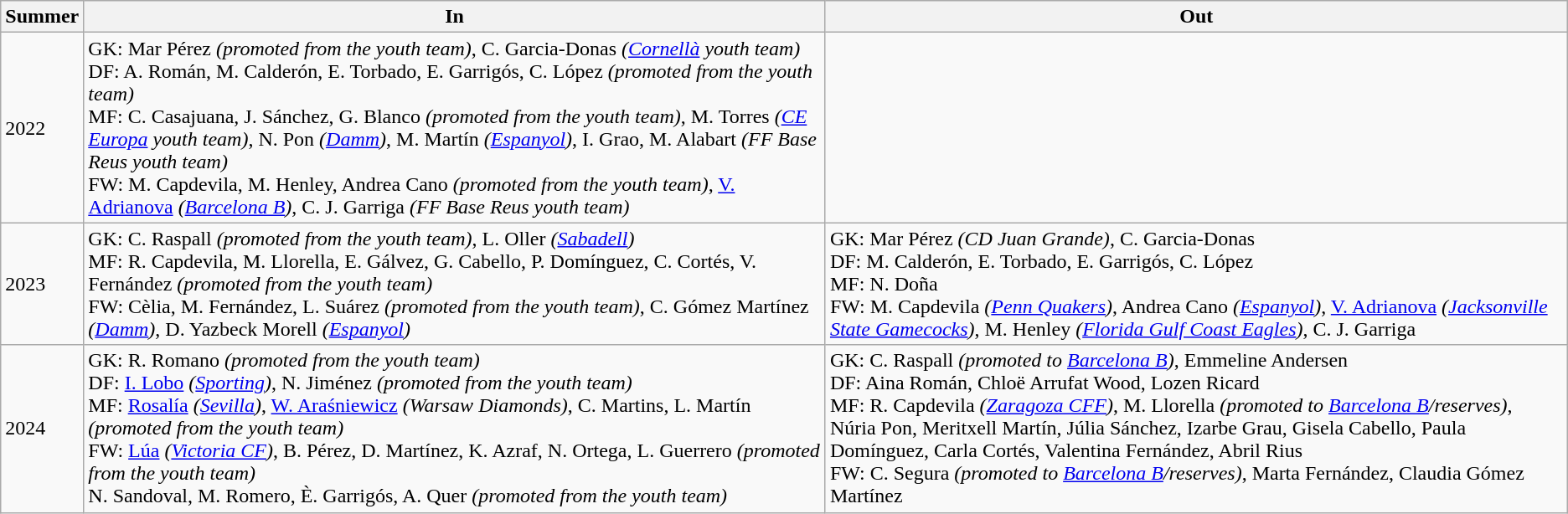<table class="wikitable">
<tr>
<th>Summer</th>
<th width="600px">In</th>
<th width="600px">Out</th>
</tr>
<tr>
<td>2022</td>
<td>GK: Mar Pérez <em>(promoted from the youth team)</em>, C. Garcia-Donas <em>(<a href='#'>Cornellà</a> youth team)</em><br>DF: A. Román, M. Calderón, E. Torbado, E. Garrigós, C. López <em>(promoted from the youth team)</em><br>MF: C. Casajuana, J. Sánchez, G. Blanco <em>(promoted from the youth team)</em>, M. Torres <em>(<a href='#'>CE Europa</a> youth team)</em>, N. Pon <em>(<a href='#'>Damm</a>)</em>, M. Martín <em>(<a href='#'>Espanyol</a>)</em>, I. Grao, M. Alabart <em>(FF Base Reus youth team)</em><br>FW: M. Capdevila, M. Henley, Andrea Cano <em>(promoted from the youth team)</em>, <a href='#'>V. Adrianova</a> <em>(<a href='#'>Barcelona B</a>)</em>, C. J. Garriga <em>(FF Base Reus youth team)</em></td>
<td></td>
</tr>
<tr>
<td>2023</td>
<td>GK: C. Raspall <em>(promoted from the youth team)</em>, L. Oller <em>(<a href='#'>Sabadell</a>)</em><br>MF: R. Capdevila, M. Llorella, E. Gálvez, G. Cabello, P. Domínguez, C. Cortés, V. Fernández <em>(promoted from the youth team)</em><br>FW: Cèlia, M. Fernández, L. Suárez <em>(promoted from the youth team)</em>, C. Gómez Martínez <em>(<a href='#'>Damm</a>)</em>, D. Yazbeck Morell <em>(<a href='#'>Espanyol</a>)</em></td>
<td>GK: Mar Pérez <em>(CD Juan Grande)</em>, C. Garcia-Donas<br>DF: M. Calderón, E. Torbado, E. Garrigós, C. López<br>MF: N. Doña<br>FW: M. Capdevila <em>(<a href='#'>Penn Quakers</a>)</em>, Andrea Cano <em>(<a href='#'>Espanyol</a>)</em>, <a href='#'>V. Adrianova</a> <em>(<a href='#'>Jacksonville State Gamecocks</a>)</em>, M. Henley <em>(<a href='#'>Florida Gulf Coast Eagles</a>)</em>, C. J. Garriga</td>
</tr>
<tr>
<td>2024</td>
<td>GK: R. Romano <em>(promoted from the youth team)</em><br>DF: <a href='#'>I. Lobo</a> <em>(<a href='#'>Sporting</a>)</em>, N. Jiménez <em>(promoted from the youth team)</em><br>MF: <a href='#'>Rosalía</a> <em>(<a href='#'>Sevilla</a>)</em>, <a href='#'>W. Araśniewicz</a> <em>(Warsaw Diamonds)</em>, C. Martins, L. Martín <em>(promoted from the youth team)</em><br>FW: <a href='#'>Lúa</a> <em>(<a href='#'>Victoria CF</a>)</em>, B. Pérez, D. Martínez, K. Azraf, N. Ortega, L. Guerrero <em>(promoted from the youth team)</em><br>N. Sandoval, M. Romero, È. Garrigós, A. Quer <em>(promoted from the youth team)</em></td>
<td>GK: C. Raspall <em>(promoted to <a href='#'>Barcelona B</a>)</em>, Emmeline Andersen<br>DF: Aina Román, Chloë Arrufat Wood, Lozen Ricard<br>MF: R. Capdevila <em>(<a href='#'>Zaragoza CFF</a>)</em>, M. Llorella <em>(promoted to <a href='#'>Barcelona B</a>/reserves)</em>, Núria Pon, Meritxell Martín, Júlia Sánchez, Izarbe Grau, Gisela Cabello, Paula Domínguez, Carla Cortés, Valentina Fernández, Abril Rius<br>FW: C. Segura <em>(promoted to <a href='#'>Barcelona B</a>/reserves)</em>, Marta Fernández, Claudia Gómez Martínez</td>
</tr>
</table>
